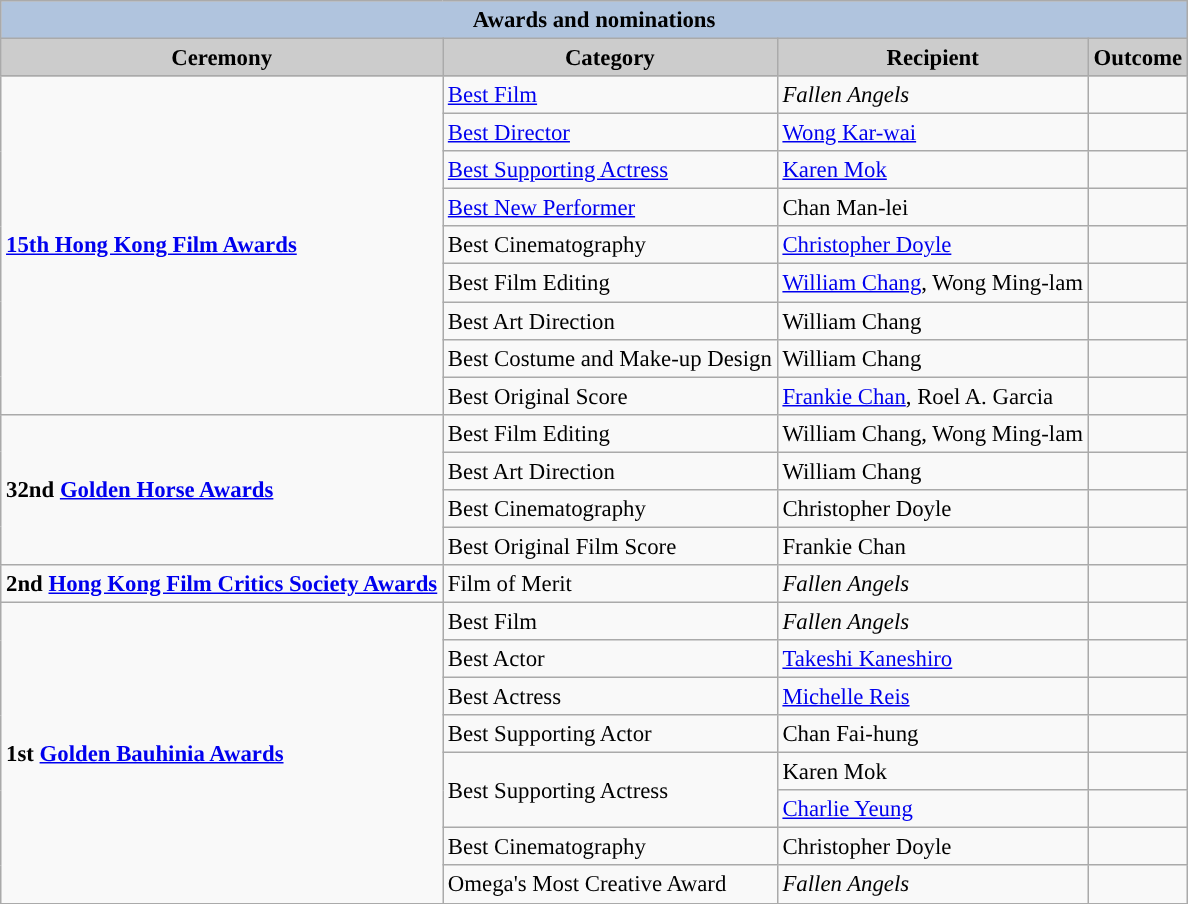<table class="wikitable" style="font-size:95%;" ;>
<tr style="background:#ccc; text-align:center;">
<th colspan="4" style="background: LightSteelBlue;">Awards and nominations</th>
</tr>
<tr style="background:#ccc; text-align:center;">
<th style="background:#ccc">Ceremony</th>
<th style="background:#ccc">Category</th>
<th style="background:#ccc">Recipient</th>
<th style="background:#ccc">Outcome</th>
</tr>
<tr>
<td rowspan=9><strong><a href='#'>15th Hong Kong Film Awards</a></strong></td>
<td><a href='#'>Best Film</a></td>
<td><em>Fallen Angels</em></td>
<td></td>
</tr>
<tr>
<td><a href='#'>Best Director</a></td>
<td><a href='#'>Wong Kar-wai</a></td>
<td></td>
</tr>
<tr>
<td><a href='#'>Best Supporting Actress</a></td>
<td><a href='#'>Karen Mok</a></td>
<td></td>
</tr>
<tr>
<td><a href='#'>Best New Performer</a></td>
<td>Chan Man-lei</td>
<td></td>
</tr>
<tr>
<td>Best Cinematography</td>
<td><a href='#'>Christopher Doyle</a></td>
<td></td>
</tr>
<tr>
<td>Best Film Editing</td>
<td><a href='#'>William Chang</a>, Wong Ming-lam</td>
<td></td>
</tr>
<tr>
<td>Best Art Direction</td>
<td>William Chang</td>
<td></td>
</tr>
<tr>
<td>Best Costume and Make-up Design</td>
<td>William Chang</td>
<td></td>
</tr>
<tr>
<td>Best Original Score</td>
<td><a href='#'>Frankie Chan</a>, Roel A. Garcia</td>
<td></td>
</tr>
<tr>
<td rowspan=4><strong>32nd <a href='#'>Golden Horse Awards</a></strong></td>
<td>Best Film Editing</td>
<td>William Chang, Wong Ming-lam</td>
<td></td>
</tr>
<tr>
<td>Best Art Direction</td>
<td>William Chang</td>
<td></td>
</tr>
<tr>
<td>Best Cinematography</td>
<td>Christopher Doyle</td>
<td></td>
</tr>
<tr>
<td>Best Original Film Score</td>
<td>Frankie Chan</td>
<td></td>
</tr>
<tr>
<td><strong>2nd <a href='#'>Hong Kong Film Critics Society Awards</a></strong></td>
<td>Film of Merit</td>
<td><em>Fallen Angels</em></td>
<td></td>
</tr>
<tr>
<td rowspan=8><strong>1st <a href='#'>Golden Bauhinia Awards</a></strong></td>
<td>Best Film</td>
<td><em>Fallen Angels</em></td>
<td></td>
</tr>
<tr>
<td>Best Actor</td>
<td><a href='#'>Takeshi Kaneshiro</a></td>
<td></td>
</tr>
<tr>
<td>Best Actress</td>
<td><a href='#'>Michelle Reis</a></td>
<td></td>
</tr>
<tr>
<td>Best Supporting Actor</td>
<td>Chan Fai-hung</td>
<td></td>
</tr>
<tr>
<td rowspan=2>Best Supporting Actress</td>
<td>Karen Mok</td>
<td></td>
</tr>
<tr>
<td><a href='#'>Charlie Yeung</a></td>
<td></td>
</tr>
<tr>
<td>Best Cinematography</td>
<td>Christopher Doyle</td>
<td></td>
</tr>
<tr>
<td>Omega's Most Creative Award</td>
<td><em>Fallen Angels</em></td>
<td></td>
</tr>
<tr>
</tr>
</table>
